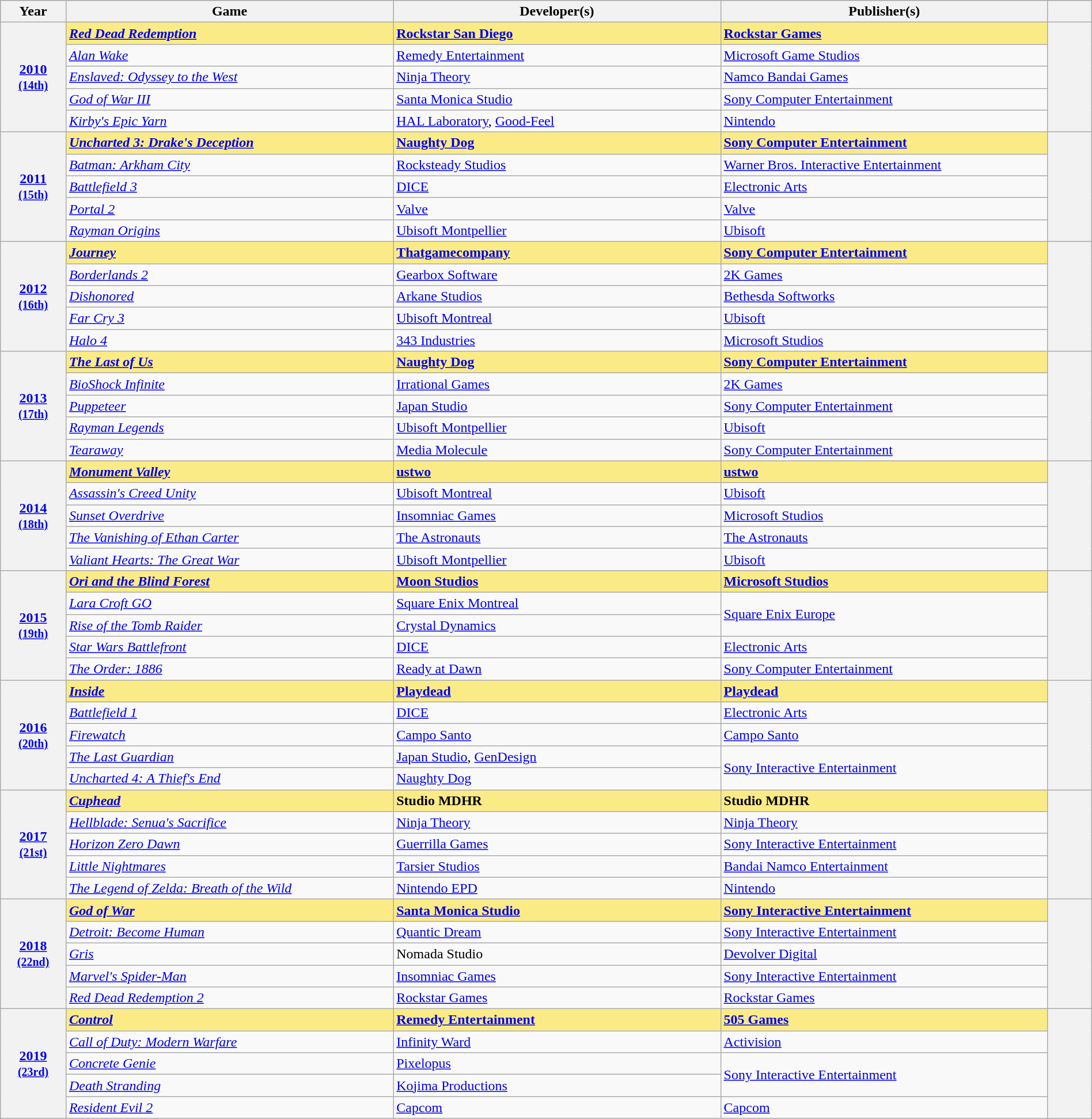<table class="wikitable sortable" style="width:100%;">
<tr style="background:#bebebe">
<th scope="col" style="width:6%;">Year</th>
<th scope="col" style="width:30%;">Game</th>
<th scope="col" style="width:30%;">Developer(s)</th>
<th scope="col" style="width:30%;">Publisher(s)</th>
<th scope="col" style="width:4%;" class="unsortable"></th>
</tr>
<tr>
<th scope="row" rowspan="5" style="text-align:center"><a href='#'>2010</a> <br><small><a href='#'>(14th)</a> </small></th>
<td style="background:#FAEB86"><strong><em><a href='#'>Red Dead Redemption</a></em></strong></td>
<td style="background:#FAEB86"><strong><a href='#'>Rockstar San Diego</a></strong></td>
<td style="background:#FAEB86"><strong><a href='#'>Rockstar Games</a></strong></td>
<th scope="row" rowspan="5" style="text-align;center;"></th>
</tr>
<tr>
<td><em><a href='#'>Alan Wake</a></em></td>
<td><a href='#'>Remedy Entertainment</a></td>
<td><a href='#'>Microsoft Game Studios</a></td>
</tr>
<tr>
<td><em><a href='#'>Enslaved: Odyssey to the West</a></em></td>
<td><a href='#'>Ninja Theory</a></td>
<td><a href='#'>Namco Bandai Games</a></td>
</tr>
<tr>
<td><em><a href='#'>God of War III</a></em></td>
<td><a href='#'>Santa Monica Studio</a></td>
<td><a href='#'>Sony Computer Entertainment</a></td>
</tr>
<tr>
<td><em><a href='#'>Kirby's Epic Yarn</a></em></td>
<td><a href='#'>HAL Laboratory</a>, <a href='#'>Good-Feel</a></td>
<td><a href='#'>Nintendo</a></td>
</tr>
<tr>
<th scope="row" rowspan="5" style="text-align:center"><a href='#'>2011</a> <br><small><a href='#'>(15th)</a> </small></th>
<td style="background:#FAEB86"><strong><em><a href='#'>Uncharted 3: Drake's Deception</a></em></strong></td>
<td style="background:#FAEB86"><strong><a href='#'>Naughty Dog</a></strong></td>
<td style="background:#FAEB86"><strong><a href='#'>Sony Computer Entertainment</a></strong></td>
<th scope="row" rowspan="5" style="text-align;center;"></th>
</tr>
<tr>
<td><em><a href='#'>Batman: Arkham City</a></em></td>
<td><a href='#'>Rocksteady Studios</a></td>
<td><a href='#'>Warner Bros. Interactive Entertainment</a></td>
</tr>
<tr>
<td><em><a href='#'>Battlefield 3</a></em></td>
<td><a href='#'>DICE</a></td>
<td><a href='#'>Electronic Arts</a></td>
</tr>
<tr>
<td><em><a href='#'>Portal 2</a></em></td>
<td><a href='#'>Valve</a></td>
<td><a href='#'>Valve</a></td>
</tr>
<tr>
<td><em><a href='#'>Rayman Origins</a></em></td>
<td><a href='#'>Ubisoft Montpellier</a></td>
<td><a href='#'>Ubisoft</a></td>
</tr>
<tr>
<th scope="row" rowspan="5" style="text-align:center"><a href='#'>2012</a> <br><small><a href='#'>(16th)</a> </small></th>
<td style="background:#FAEB86"><strong><em><a href='#'>Journey</a></em></strong></td>
<td style="background:#FAEB86"><strong><a href='#'>Thatgamecompany</a></strong></td>
<td style="background:#FAEB86"><strong><a href='#'>Sony Computer Entertainment</a></strong></td>
<th scope="row" rowspan="5" style="text-align;center;"></th>
</tr>
<tr>
<td><em><a href='#'>Borderlands 2</a></em></td>
<td><a href='#'>Gearbox Software</a></td>
<td><a href='#'>2K Games</a></td>
</tr>
<tr>
<td><em><a href='#'>Dishonored</a></em></td>
<td><a href='#'>Arkane Studios</a></td>
<td><a href='#'>Bethesda Softworks</a></td>
</tr>
<tr>
<td><em><a href='#'>Far Cry 3</a></em></td>
<td><a href='#'>Ubisoft Montreal</a></td>
<td><a href='#'>Ubisoft</a></td>
</tr>
<tr>
<td><em><a href='#'>Halo 4</a></em></td>
<td><a href='#'>343 Industries</a></td>
<td><a href='#'>Microsoft Studios</a></td>
</tr>
<tr>
<th scope="row" rowspan="5" style="text-align:center"><a href='#'>2013</a> <br><small><a href='#'>(17th)</a> </small></th>
<td style="background:#FAEB86"><strong><em><a href='#'>The Last of Us</a></em></strong></td>
<td style="background:#FAEB86"><strong><a href='#'>Naughty Dog</a></strong></td>
<td style="background:#FAEB86"><strong><a href='#'>Sony Computer Entertainment</a></strong></td>
<th scope="row" rowspan="5" style="text-align;center;"></th>
</tr>
<tr>
<td><em><a href='#'>BioShock Infinite</a></em></td>
<td><a href='#'>Irrational Games</a></td>
<td><a href='#'>2K Games</a></td>
</tr>
<tr>
<td><em><a href='#'>Puppeteer</a></em></td>
<td><a href='#'>Japan Studio</a></td>
<td><a href='#'>Sony Computer Entertainment</a></td>
</tr>
<tr>
<td><em><a href='#'>Rayman Legends</a></em></td>
<td><a href='#'>Ubisoft Montpellier</a></td>
<td><a href='#'>Ubisoft</a></td>
</tr>
<tr>
<td><em><a href='#'>Tearaway</a></em></td>
<td><a href='#'>Media Molecule</a></td>
<td><a href='#'>Sony Computer Entertainment</a></td>
</tr>
<tr>
<th scope="row" rowspan="5" style="text-align:center"><a href='#'>2014</a> <br><small><a href='#'>(18th)</a> </small></th>
<td style="background:#FAEB86"><strong><em><a href='#'>Monument Valley</a></em></strong></td>
<td style="background:#FAEB86"><strong><a href='#'>ustwo</a></strong></td>
<td style="background:#FAEB86"><strong><a href='#'>ustwo</a></strong></td>
<th scope="row" rowspan="5" style="text-align;center;"></th>
</tr>
<tr>
<td><em><a href='#'>Assassin's Creed Unity</a></em></td>
<td><a href='#'>Ubisoft Montreal</a></td>
<td><a href='#'>Ubisoft</a></td>
</tr>
<tr>
<td><em><a href='#'>Sunset Overdrive</a></em></td>
<td><a href='#'>Insomniac Games</a></td>
<td><a href='#'>Microsoft Studios</a></td>
</tr>
<tr>
<td><em><a href='#'>The Vanishing of Ethan Carter</a></em></td>
<td><a href='#'>The Astronauts</a></td>
<td><a href='#'>The Astronauts</a></td>
</tr>
<tr>
<td><em><a href='#'>Valiant Hearts: The Great War</a></em></td>
<td><a href='#'>Ubisoft Montpellier</a></td>
<td><a href='#'>Ubisoft</a></td>
</tr>
<tr>
<th scope="row" rowspan="5" style="text-align:center"><a href='#'>2015</a> <br><small><a href='#'>(19th)</a> </small></th>
<td style="background:#FAEB86"><strong><em><a href='#'>Ori and the Blind Forest</a></em></strong></td>
<td style="background:#FAEB86"><strong><a href='#'>Moon Studios</a></strong></td>
<td style="background:#FAEB86"><strong><a href='#'>Microsoft Studios</a></strong></td>
<th scope="row" rowspan="5" style="text-align;center;"></th>
</tr>
<tr>
<td><em><a href='#'>Lara Croft GO</a></em></td>
<td><a href='#'>Square Enix Montreal</a></td>
<td rowspan=2><a href='#'>Square Enix Europe</a></td>
</tr>
<tr>
<td><em><a href='#'>Rise of the Tomb Raider</a></em></td>
<td><a href='#'>Crystal Dynamics</a></td>
</tr>
<tr>
<td><em><a href='#'>Star Wars Battlefront</a></em></td>
<td><a href='#'>DICE</a></td>
<td><a href='#'>Electronic Arts</a></td>
</tr>
<tr>
<td><em><a href='#'>The Order: 1886</a></em></td>
<td><a href='#'>Ready at Dawn</a></td>
<td><a href='#'>Sony Computer Entertainment</a></td>
</tr>
<tr>
<th scope="row" rowspan="5" style="text-align:center"><a href='#'>2016</a> <br><small><a href='#'>(20th)</a> </small></th>
<td style="background:#FAEB86"><strong><em><a href='#'>Inside</a></em></strong></td>
<td style="background:#FAEB86"><strong><a href='#'>Playdead</a></strong></td>
<td style="background:#FAEB86"><strong><a href='#'>Playdead</a></strong></td>
<th scope="row" rowspan="5" style="text-align;center;"></th>
</tr>
<tr>
<td><em><a href='#'>Battlefield 1</a></em></td>
<td><a href='#'>DICE</a></td>
<td><a href='#'>Electronic Arts</a></td>
</tr>
<tr>
<td><em><a href='#'>Firewatch</a></em></td>
<td><a href='#'>Campo Santo</a></td>
<td><a href='#'>Campo Santo</a></td>
</tr>
<tr>
<td><em><a href='#'>The Last Guardian</a></em></td>
<td><a href='#'>Japan Studio</a>, <a href='#'>GenDesign</a></td>
<td rowspan=2><a href='#'>Sony Interactive Entertainment</a></td>
</tr>
<tr>
<td><em><a href='#'>Uncharted 4: A Thief's End</a></em></td>
<td><a href='#'>Naughty Dog</a></td>
</tr>
<tr>
<th scope="row" rowspan="5" style="text-align:center"><a href='#'>2017</a> <br><small><a href='#'>(21st)</a> </small></th>
<td style="background:#FAEB86"><strong><em><a href='#'>Cuphead</a></em></strong></td>
<td style="background:#FAEB86"><strong>Studio MDHR</strong></td>
<td style="background:#FAEB86"><strong>Studio MDHR</strong></td>
<th scope="row" rowspan="5" style="text-align;center;"></th>
</tr>
<tr>
<td><em><a href='#'>Hellblade: Senua's Sacrifice</a></em></td>
<td><a href='#'>Ninja Theory</a></td>
<td><a href='#'>Ninja Theory</a></td>
</tr>
<tr>
<td><em><a href='#'>Horizon Zero Dawn</a></em></td>
<td><a href='#'>Guerrilla Games</a></td>
<td><a href='#'>Sony Interactive Entertainment</a></td>
</tr>
<tr>
<td><em><a href='#'>Little Nightmares</a></em></td>
<td><a href='#'>Tarsier Studios</a></td>
<td><a href='#'>Bandai Namco Entertainment</a></td>
</tr>
<tr>
<td><em><a href='#'>The Legend of Zelda: Breath of the Wild</a></em></td>
<td><a href='#'>Nintendo EPD</a></td>
<td><a href='#'>Nintendo</a></td>
</tr>
<tr>
<th scope="row" rowspan="5" style="text-align:center"><a href='#'>2018</a> <br><small><a href='#'>(22nd)</a> </small></th>
<td style="background:#FAEB86"><strong><em><a href='#'>God of War</a></em></strong></td>
<td style="background:#FAEB86"><strong><a href='#'>Santa Monica Studio</a></strong></td>
<td style="background:#FAEB86"><strong><a href='#'>Sony Interactive Entertainment</a></strong></td>
<th scope="row" rowspan="5" style="text-align;center;"></th>
</tr>
<tr>
<td><em><a href='#'>Detroit: Become Human</a></em></td>
<td><a href='#'>Quantic Dream</a></td>
<td><a href='#'>Sony Interactive Entertainment</a></td>
</tr>
<tr>
<td><em><a href='#'>Gris</a></em></td>
<td>Nomada Studio</td>
<td><a href='#'>Devolver Digital</a></td>
</tr>
<tr>
<td><em><a href='#'>Marvel's Spider-Man</a></em></td>
<td><a href='#'>Insomniac Games</a></td>
<td><a href='#'>Sony Interactive Entertainment</a></td>
</tr>
<tr>
<td><em><a href='#'>Red Dead Redemption 2</a></em></td>
<td><a href='#'>Rockstar Games</a></td>
<td><a href='#'>Rockstar Games</a></td>
</tr>
<tr>
<th scope="row" rowspan="5" style="text-align:center"><a href='#'>2019</a> <br><small><a href='#'>(23rd)</a> </small></th>
<td style="background:#FAEB86"><strong><em><a href='#'>Control</a></em></strong></td>
<td style="background:#FAEB86"><strong><a href='#'>Remedy Entertainment</a></strong></td>
<td style="background:#FAEB86"><strong><a href='#'>505 Games</a></strong></td>
<th scope="row" rowspan="5" style="text-align;center;"></th>
</tr>
<tr>
<td><em><a href='#'>Call of Duty: Modern Warfare</a></em></td>
<td><a href='#'>Infinity Ward</a></td>
<td><a href='#'>Activision</a></td>
</tr>
<tr>
<td><em><a href='#'>Concrete Genie</a></em></td>
<td><a href='#'>Pixelopus</a></td>
<td rowspan=2><a href='#'>Sony Interactive Entertainment</a></td>
</tr>
<tr>
<td><em><a href='#'>Death Stranding</a></em></td>
<td><a href='#'>Kojima Productions</a></td>
</tr>
<tr>
<td><em><a href='#'>Resident Evil 2</a></em></td>
<td><a href='#'>Capcom</a></td>
<td><a href='#'>Capcom</a></td>
</tr>
</table>
